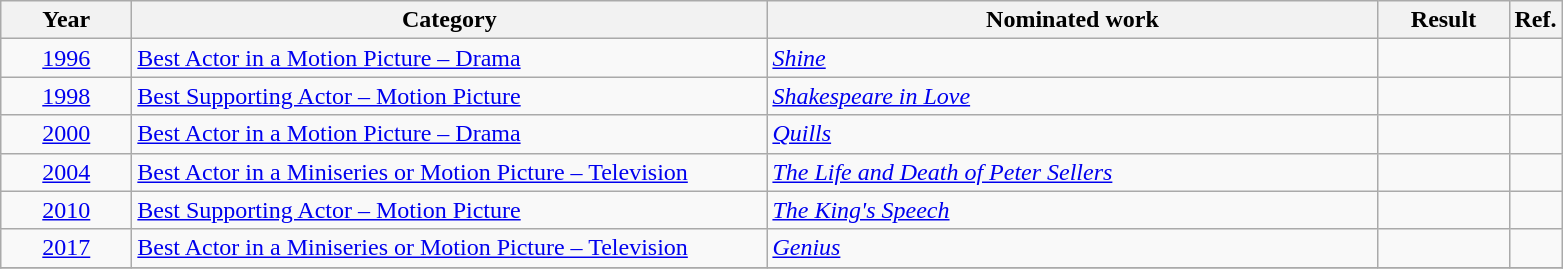<table class=wikitable>
<tr>
<th scope="col" style="width:5em;">Year</th>
<th scope="col" style="width:26em;">Category</th>
<th scope="col" style="width:25em;">Nominated work</th>
<th scope="col" style="width:5em;">Result</th>
<th>Ref.</th>
</tr>
<tr>
<td style="text-align:center;"><a href='#'>1996</a></td>
<td><a href='#'>Best Actor in a Motion Picture – Drama</a></td>
<td><em><a href='#'>Shine</a></em></td>
<td></td>
<td style="text-align:center;"></td>
</tr>
<tr>
<td style="text-align:center;"><a href='#'>1998</a></td>
<td><a href='#'>Best Supporting Actor – Motion Picture</a></td>
<td><em><a href='#'>Shakespeare in Love</a></em></td>
<td></td>
<td style="text-align:center;"></td>
</tr>
<tr>
<td style="text-align:center;"><a href='#'>2000</a></td>
<td><a href='#'>Best Actor in a Motion Picture – Drama</a></td>
<td><em><a href='#'>Quills</a></em></td>
<td></td>
<td style="text-align:center;"></td>
</tr>
<tr>
<td style="text-align:center;"><a href='#'>2004</a></td>
<td><a href='#'>Best Actor in a Miniseries or Motion Picture – Television</a></td>
<td><em><a href='#'>The Life and Death of Peter Sellers</a></em></td>
<td></td>
<td style="text-align:center;"></td>
</tr>
<tr>
<td style="text-align:center;"><a href='#'>2010</a></td>
<td><a href='#'>Best Supporting Actor – Motion Picture</a></td>
<td><em><a href='#'>The King's Speech</a></em></td>
<td></td>
<td style="text-align:center;"></td>
</tr>
<tr>
<td style="text-align:center;"><a href='#'>2017</a></td>
<td><a href='#'>Best Actor in a Miniseries or Motion Picture – Television</a></td>
<td><em><a href='#'>Genius</a></em></td>
<td></td>
<td style="text-align:center;"></td>
</tr>
<tr>
</tr>
</table>
